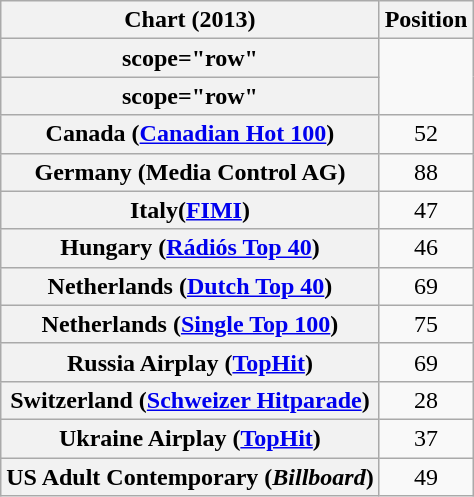<table class="wikitable sortable plainrowheaders" style="text-align:center">
<tr>
<th>Chart (2013)</th>
<th>Position</th>
</tr>
<tr>
<th>scope="row" </th>
</tr>
<tr>
<th>scope="row" </th>
</tr>
<tr>
<th scope="row">Canada (<a href='#'>Canadian Hot 100</a>)</th>
<td align="center">52</td>
</tr>
<tr>
<th scope="row">Germany (Media Control AG)</th>
<td style="text-align:center;">88</td>
</tr>
<tr>
<th scope="row">Italy(<a href='#'>FIMI</a>)</th>
<td style="text-align:center;">47</td>
</tr>
<tr>
<th scope="row">Hungary (<a href='#'>Rádiós Top 40</a>)</th>
<td align="center">46</td>
</tr>
<tr>
<th scope="row">Netherlands (<a href='#'>Dutch Top 40</a>)</th>
<td style="text-align:center;">69</td>
</tr>
<tr>
<th scope="row">Netherlands (<a href='#'>Single Top 100</a>)</th>
<td style="text-align:center;">75</td>
</tr>
<tr>
<th scope="row">Russia Airplay (<a href='#'>TopHit</a>)</th>
<td style="text-align:center;">69</td>
</tr>
<tr>
<th scope="row">Switzerland (<a href='#'>Schweizer Hitparade</a>)</th>
<td style="text-align:center;">28</td>
</tr>
<tr>
<th scope="row">Ukraine Airplay (<a href='#'>TopHit</a>)</th>
<td style="text-align:center;">37</td>
</tr>
<tr>
<th scope="row">US Adult Contemporary (<em>Billboard</em>)</th>
<td align="center">49</td>
</tr>
</table>
